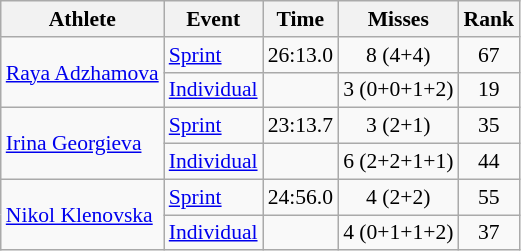<table class="wikitable" style="font-size:90%">
<tr>
<th>Athlete</th>
<th>Event</th>
<th>Time</th>
<th>Misses</th>
<th>Rank</th>
</tr>
<tr align=center>
<td align=left rowspan=2><a href='#'>Raya Adzhamova</a></td>
<td align=left><a href='#'>Sprint</a></td>
<td>26:13.0</td>
<td>8 (4+4)</td>
<td>67</td>
</tr>
<tr align=center>
<td align=left><a href='#'>Individual</a></td>
<td></td>
<td>3 (0+0+1+2)</td>
<td>19</td>
</tr>
<tr align=center>
<td align=left rowspan=2><a href='#'>Irina Georgieva</a></td>
<td align=left><a href='#'>Sprint</a></td>
<td>23:13.7</td>
<td>3 (2+1)</td>
<td>35</td>
</tr>
<tr align=center>
<td align=left><a href='#'>Individual</a></td>
<td></td>
<td>6 (2+2+1+1)</td>
<td>44</td>
</tr>
<tr align=center>
<td align=left rowspan=2><a href='#'>Nikol Klenovska</a></td>
<td align=left><a href='#'>Sprint</a></td>
<td>24:56.0</td>
<td>4 (2+2)</td>
<td>55</td>
</tr>
<tr align=center>
<td align=left><a href='#'>Individual</a></td>
<td></td>
<td>4 (0+1+1+2)</td>
<td>37</td>
</tr>
</table>
